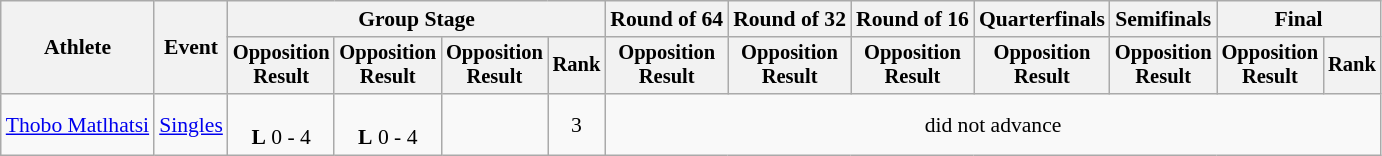<table class="wikitable" style="font-size:90%">
<tr>
<th rowspan=2>Athlete</th>
<th rowspan=2>Event</th>
<th colspan=4>Group Stage</th>
<th>Round of 64</th>
<th>Round of 32</th>
<th>Round of 16</th>
<th>Quarterfinals</th>
<th>Semifinals</th>
<th colspan=2>Final</th>
</tr>
<tr style="font-size:95%">
<th>Opposition<br>Result</th>
<th>Opposition<br>Result</th>
<th>Opposition<br>Result</th>
<th>Rank</th>
<th>Opposition<br>Result</th>
<th>Opposition<br>Result</th>
<th>Opposition<br>Result</th>
<th>Opposition<br>Result</th>
<th>Opposition<br>Result</th>
<th>Opposition<br>Result</th>
<th>Rank</th>
</tr>
<tr align=center>
<td align=left><a href='#'>Thobo Matlhatsi</a></td>
<td align=left><a href='#'>Singles</a></td>
<td><br><strong>L</strong> 0 - 4</td>
<td><br><strong>L</strong> 0 - 4</td>
<td></td>
<td>3</td>
<td colspan=7>did not advance</td>
</tr>
</table>
